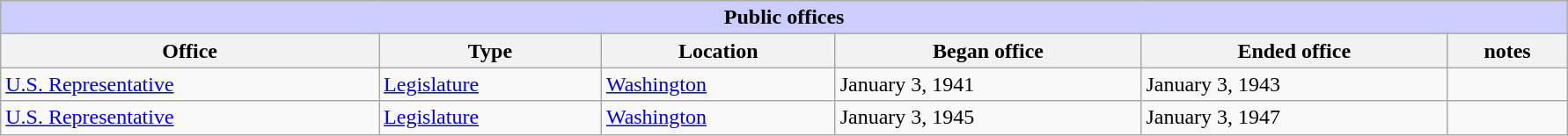<table class=wikitable style="width: 94%" style="text-align: center;" align="center">
<tr bgcolor=#cccccc>
<th colspan=7 style="background: #ccccff;">Public offices</th>
</tr>
<tr>
<th><strong>Office</strong></th>
<th><strong>Type</strong></th>
<th><strong>Location</strong></th>
<th><strong>Began office</strong></th>
<th><strong>Ended office</strong></th>
<th><strong>notes</strong></th>
</tr>
<tr>
<td><a href='#'>U.S. Representative</a></td>
<td><a href='#'>Legislature</a></td>
<td><a href='#'>Washington</a></td>
<td>January 3, 1941</td>
<td>January 3, 1943</td>
<td></td>
</tr>
<tr>
<td><a href='#'>U.S. Representative</a></td>
<td><a href='#'>Legislature</a></td>
<td><a href='#'>Washington</a></td>
<td>January 3, 1945</td>
<td>January 3, 1947</td>
<td></td>
</tr>
</table>
